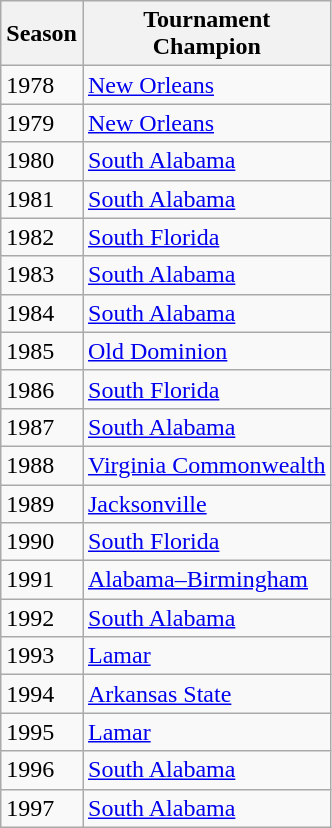<table class="wikitable">
<tr>
<th>Season</th>
<th>Tournament<br>Champion</th>
</tr>
<tr>
<td>1978</td>
<td><a href='#'>New Orleans</a></td>
</tr>
<tr>
<td>1979</td>
<td><a href='#'>New Orleans</a></td>
</tr>
<tr>
<td>1980</td>
<td><a href='#'>South Alabama</a></td>
</tr>
<tr>
<td>1981</td>
<td><a href='#'>South Alabama</a></td>
</tr>
<tr>
<td>1982</td>
<td><a href='#'>South Florida</a></td>
</tr>
<tr>
<td>1983</td>
<td><a href='#'>South Alabama</a></td>
</tr>
<tr>
<td>1984</td>
<td><a href='#'>South Alabama</a></td>
</tr>
<tr>
<td>1985</td>
<td><a href='#'>Old Dominion</a></td>
</tr>
<tr>
<td>1986</td>
<td><a href='#'>South Florida</a></td>
</tr>
<tr>
<td>1987</td>
<td><a href='#'>South Alabama</a></td>
</tr>
<tr>
<td>1988</td>
<td><a href='#'>Virginia Commonwealth</a></td>
</tr>
<tr>
<td>1989</td>
<td><a href='#'>Jacksonville</a></td>
</tr>
<tr>
<td>1990</td>
<td><a href='#'>South Florida</a></td>
</tr>
<tr>
<td>1991</td>
<td><a href='#'>Alabama–Birmingham</a></td>
</tr>
<tr>
<td>1992</td>
<td><a href='#'>South Alabama</a></td>
</tr>
<tr>
<td>1993</td>
<td><a href='#'>Lamar</a></td>
</tr>
<tr>
<td>1994</td>
<td><a href='#'>Arkansas State</a></td>
</tr>
<tr>
<td>1995</td>
<td><a href='#'>Lamar</a></td>
</tr>
<tr>
<td>1996</td>
<td><a href='#'>South Alabama</a></td>
</tr>
<tr>
<td>1997</td>
<td><a href='#'>South Alabama</a></td>
</tr>
</table>
